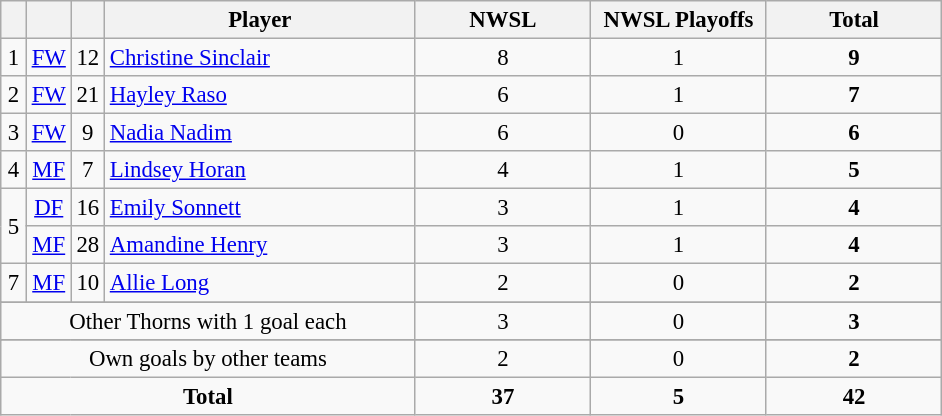<table class="wikitable sortable" style="font-size: 95%; text-align: center;">
<tr>
<th width=10></th>
<th width=10></th>
<th width=10></th>
<th width=200>Player</th>
<th width=110>NWSL</th>
<th width=110>NWSL Playoffs</th>
<th width=110>Total</th>
</tr>
<tr>
<td>1</td>
<td><a href='#'>FW</a></td>
<td>12</td>
<td align=left> <a href='#'>Christine Sinclair</a></td>
<td>8</td>
<td>1</td>
<td><strong>9</strong></td>
</tr>
<tr>
<td>2</td>
<td><a href='#'>FW</a></td>
<td>21</td>
<td align=left> <a href='#'>Hayley Raso</a></td>
<td>6</td>
<td>1</td>
<td><strong>7</strong></td>
</tr>
<tr>
<td>3</td>
<td><a href='#'>FW</a></td>
<td>9</td>
<td align=left> <a href='#'>Nadia Nadim</a></td>
<td>6</td>
<td>0</td>
<td><strong>6</strong></td>
</tr>
<tr>
<td>4</td>
<td><a href='#'>MF</a></td>
<td>7</td>
<td align=left> <a href='#'>Lindsey Horan</a></td>
<td>4</td>
<td>1</td>
<td><strong>5</strong></td>
</tr>
<tr>
<td rowspan="2">5</td>
<td><a href='#'>DF</a></td>
<td>16</td>
<td align=left> <a href='#'>Emily Sonnett</a></td>
<td>3</td>
<td>1</td>
<td><strong>4</strong></td>
</tr>
<tr>
<td><a href='#'>MF</a></td>
<td>28</td>
<td align=left> <a href='#'>Amandine Henry</a></td>
<td>3</td>
<td>1</td>
<td><strong>4</strong></td>
</tr>
<tr>
<td>7</td>
<td><a href='#'>MF</a></td>
<td>10</td>
<td align=left> <a href='#'>Allie Long</a></td>
<td>2</td>
<td>0</td>
<td><strong>2</strong></td>
</tr>
<tr>
</tr>
<tr class="sortbottom">
<td colspan="4">Other Thorns with 1 goal each</td>
<td>3</td>
<td>0</td>
<td><strong>3</strong></td>
</tr>
<tr>
</tr>
<tr class="sortbottom">
<td colspan="4">Own goals by other teams</td>
<td>2</td>
<td>0</td>
<td><strong>2</strong></td>
</tr>
<tr>
<td colspan="4"><strong>Total</strong></td>
<td><strong>37</strong></td>
<td><strong>5</strong></td>
<td><strong>42</strong></td>
</tr>
</table>
